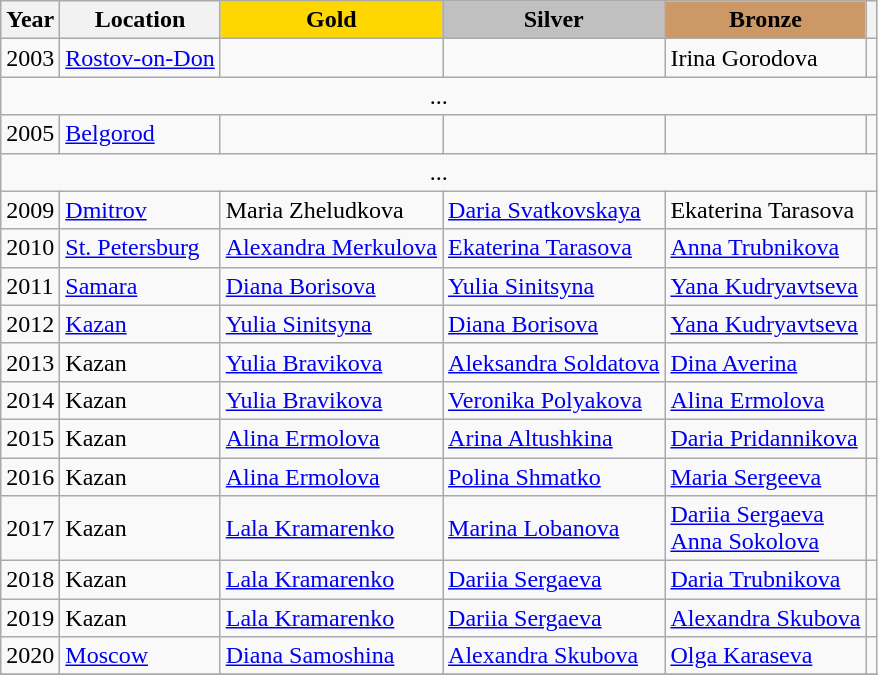<table class="wikitable">
<tr>
<th>Year</th>
<th>Location</th>
<td align="center" bgcolor=gold><strong>Gold</strong></td>
<td align="center" bgcolor=silver><strong>Silver</strong></td>
<td align="center" bgcolor=cc9966><strong>Bronze</strong></td>
<th></th>
</tr>
<tr>
<td>2003</td>
<td><a href='#'>Rostov-on-Don</a></td>
<td></td>
<td></td>
<td>Irina Gorodova</td>
<td></td>
</tr>
<tr>
<td colspan=6" align="center">...</td>
</tr>
<tr>
<td>2005</td>
<td><a href='#'>Belgorod</a></td>
<td></td>
<td></td>
<td></td>
<td></td>
</tr>
<tr>
<td colspan=6" align="center">...</td>
</tr>
<tr>
<td>2009</td>
<td><a href='#'>Dmitrov</a></td>
<td>Maria Zheludkova</td>
<td><a href='#'>Daria Svatkovskaya</a></td>
<td>Ekaterina Tarasova</td>
<td></td>
</tr>
<tr>
<td>2010</td>
<td><a href='#'>St. Petersburg</a></td>
<td><a href='#'>Alexandra Merkulova</a></td>
<td><a href='#'>Ekaterina Tarasova</a></td>
<td><a href='#'>Anna Trubnikova</a></td>
<td></td>
</tr>
<tr>
<td>2011</td>
<td><a href='#'>Samara</a></td>
<td><a href='#'>Diana Borisova</a></td>
<td><a href='#'>Yulia Sinitsyna</a></td>
<td><a href='#'>Yana Kudryavtseva</a></td>
<td></td>
</tr>
<tr>
<td>2012</td>
<td><a href='#'>Kazan</a></td>
<td><a href='#'>Yulia Sinitsyna</a></td>
<td><a href='#'>Diana Borisova</a></td>
<td><a href='#'>Yana Kudryavtseva</a></td>
<td></td>
</tr>
<tr>
<td>2013</td>
<td>Kazan</td>
<td><a href='#'>Yulia Bravikova</a></td>
<td><a href='#'>Aleksandra Soldatova</a></td>
<td><a href='#'>Dina Averina</a></td>
<td></td>
</tr>
<tr>
<td>2014</td>
<td>Kazan</td>
<td><a href='#'>Yulia Bravikova</a></td>
<td><a href='#'>Veronika Polyakova</a></td>
<td><a href='#'>Alina Ermolova</a></td>
<td></td>
</tr>
<tr>
<td>2015</td>
<td>Kazan</td>
<td><a href='#'>Alina Ermolova</a></td>
<td><a href='#'>Arina Altushkina</a></td>
<td><a href='#'>Daria Pridannikova</a></td>
<td></td>
</tr>
<tr>
<td>2016</td>
<td>Kazan</td>
<td><a href='#'>Alina Ermolova</a></td>
<td><a href='#'>Polina Shmatko</a></td>
<td><a href='#'>Maria Sergeeva</a></td>
<td></td>
</tr>
<tr>
<td>2017</td>
<td>Kazan</td>
<td><a href='#'>Lala Kramarenko</a></td>
<td><a href='#'>Marina Lobanova</a></td>
<td><a href='#'>Dariia Sergaeva</a><br><a href='#'>Anna Sokolova</a></td>
<td></td>
</tr>
<tr>
<td>2018</td>
<td>Kazan</td>
<td><a href='#'>Lala Kramarenko</a></td>
<td><a href='#'>Dariia Sergaeva</a></td>
<td><a href='#'>Daria Trubnikova</a></td>
<td></td>
</tr>
<tr>
<td>2019</td>
<td>Kazan</td>
<td><a href='#'>Lala Kramarenko</a></td>
<td><a href='#'>Dariia Sergaeva</a></td>
<td><a href='#'>Alexandra Skubova</a></td>
<td></td>
</tr>
<tr>
<td>2020</td>
<td><a href='#'>Moscow</a></td>
<td><a href='#'>Diana Samoshina</a></td>
<td><a href='#'>Alexandra Skubova</a></td>
<td><a href='#'>Olga Karaseva</a></td>
<td></td>
</tr>
<tr>
</tr>
</table>
